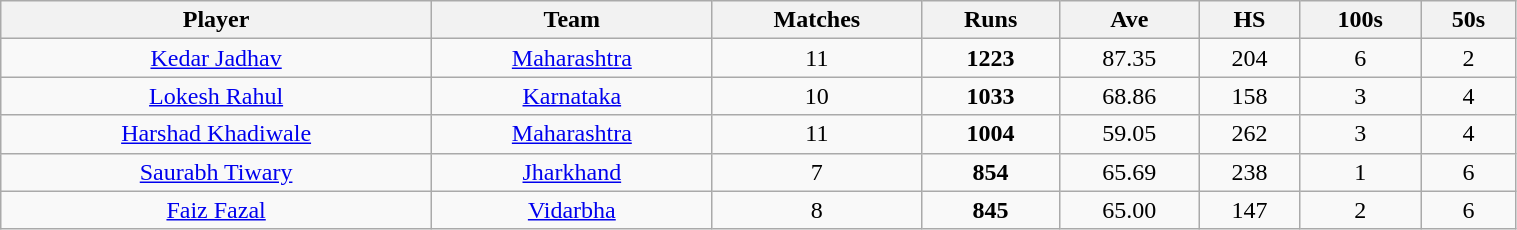<table class="wikitable sortable" style="width:80%;">
<tr style="text-align:center;">
<th class="unsortable">Player</th>
<th class="unsortable">Team</th>
<th class="unsortable">Matches</th>
<th>Runs</th>
<th>Ave</th>
<th>HS</th>
<th>100s</th>
<th>50s</th>
</tr>
<tr style="text-align:center;">
<td><a href='#'>Kedar Jadhav</a></td>
<td><a href='#'>Maharashtra</a></td>
<td>11</td>
<td><strong>1223</strong></td>
<td>87.35</td>
<td>204</td>
<td>6</td>
<td>2</td>
</tr>
<tr style="text-align:center;">
<td><a href='#'>Lokesh Rahul</a></td>
<td><a href='#'>Karnataka</a></td>
<td>10</td>
<td><strong>1033</strong></td>
<td>68.86</td>
<td>158</td>
<td>3</td>
<td>4</td>
</tr>
<tr style="text-align:center;">
<td><a href='#'>Harshad Khadiwale</a></td>
<td><a href='#'>Maharashtra</a></td>
<td>11</td>
<td><strong>1004</strong></td>
<td>59.05</td>
<td>262</td>
<td>3</td>
<td>4</td>
</tr>
<tr style="text-align:center;">
<td><a href='#'>Saurabh Tiwary</a></td>
<td><a href='#'>Jharkhand</a></td>
<td>7</td>
<td><strong>854</strong></td>
<td>65.69</td>
<td>238</td>
<td>1</td>
<td>6</td>
</tr>
<tr style="text-align:center;">
<td><a href='#'>Faiz Fazal</a></td>
<td><a href='#'>Vidarbha</a></td>
<td>8</td>
<td><strong>845</strong></td>
<td>65.00</td>
<td>147</td>
<td>2</td>
<td>6</td>
</tr>
</table>
